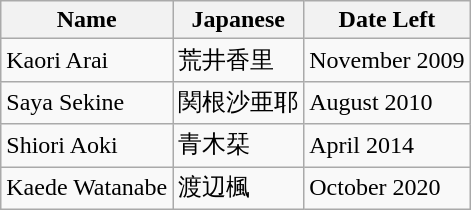<table class="wikitable sortable">
<tr>
<th>Name</th>
<th>Japanese</th>
<th>Date Left</th>
</tr>
<tr>
<td>Kaori Arai</td>
<td>荒井香里</td>
<td>November 2009</td>
</tr>
<tr>
<td>Saya Sekine</td>
<td>関根沙亜耶</td>
<td>August 2010</td>
</tr>
<tr>
<td>Shiori Aoki</td>
<td>青木栞</td>
<td>April 2014</td>
</tr>
<tr>
<td>Kaede Watanabe</td>
<td>渡辺楓</td>
<td>October 2020</td>
</tr>
</table>
